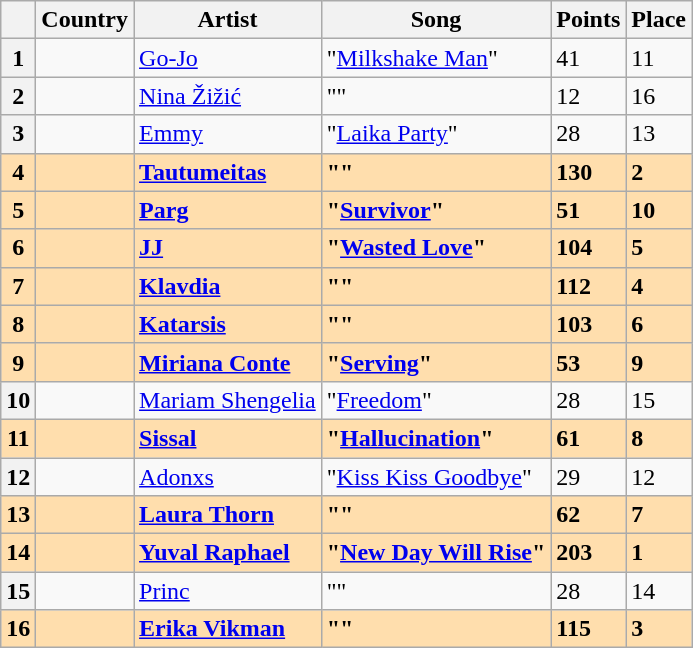<table class="sortable wikitable plainrowheaders">
<tr>
<th scope="col"></th>
<th scope="col">Country</th>
<th scope="col">Artist</th>
<th scope="col">Song</th>
<th scope="col">Points</th>
<th scope="col">Place</th>
</tr>
<tr>
<th scope="row" style="text-align:center;">1</th>
<td></td>
<td><a href='#'>Go-Jo</a></td>
<td>"<a href='#'>Milkshake Man</a>"</td>
<td>41</td>
<td>11</td>
</tr>
<tr>
<th scope="row" style="text-align:center;">2</th>
<td></td>
<td><a href='#'>Nina Žižić</a></td>
<td>""</td>
<td>12</td>
<td>16</td>
</tr>
<tr>
<th scope="row" style="text-align:center;">3</th>
<td></td>
<td><a href='#'>Emmy</a></td>
<td>"<a href='#'>Laika Party</a>"</td>
<td>28</td>
<td>13</td>
</tr>
<tr style="font-weight: bold; background: navajowhite;">
<th scope="row" style="text-align:center; font-weight: bold; background: navajowhite;">4</th>
<td></td>
<td><a href='#'>Tautumeitas</a></td>
<td>""</td>
<td>130</td>
<td>2</td>
</tr>
<tr style="font-weight: bold; background: navajowhite;">
<th scope="row" style="text-align:center; font-weight: bold; background: navajowhite;">5</th>
<td></td>
<td><a href='#'>Parg</a></td>
<td>"<a href='#'>Survivor</a>"</td>
<td>51</td>
<td>10</td>
</tr>
<tr style="font-weight: bold; background: navajowhite;">
<th scope="row" style="text-align:center; font-weight: bold; background: navajowhite;">6</th>
<td></td>
<td><a href='#'>JJ</a></td>
<td>"<a href='#'>Wasted Love</a>"</td>
<td>104</td>
<td>5</td>
</tr>
<tr style="font-weight: bold; background: navajowhite;">
<th scope="row" style="text-align:center; font-weight: bold; background: navajowhite;">7</th>
<td></td>
<td><a href='#'>Klavdia</a></td>
<td>""</td>
<td>112</td>
<td>4</td>
</tr>
<tr style="font-weight: bold; background: navajowhite;">
<th scope="row" style="text-align:center; font-weight: bold; background: navajowhite;">8</th>
<td></td>
<td><a href='#'>Katarsis</a></td>
<td>""</td>
<td>103</td>
<td>6</td>
</tr>
<tr style="font-weight: bold; background: navajowhite;">
<th scope="row" style="text-align:center; font-weight: bold; background: navajowhite;">9</th>
<td></td>
<td><a href='#'>Miriana Conte</a></td>
<td>"<a href='#'>Serving</a>"</td>
<td>53</td>
<td>9</td>
</tr>
<tr>
<th scope="row" style="text-align:center;">10</th>
<td></td>
<td><a href='#'>Mariam Shengelia</a></td>
<td>"<a href='#'>Freedom</a>"</td>
<td>28</td>
<td>15</td>
</tr>
<tr style="font-weight: bold; background: navajowhite;">
<th scope="row" style="text-align:center; font-weight: bold; background: navajowhite;">11</th>
<td></td>
<td><a href='#'>Sissal</a></td>
<td>"<a href='#'>Hallucination</a>"</td>
<td>61</td>
<td>8</td>
</tr>
<tr>
<th scope="row" style="text-align:center;">12</th>
<td></td>
<td><a href='#'>Adonxs</a></td>
<td>"<a href='#'>Kiss Kiss Goodbye</a>"</td>
<td>29</td>
<td>12</td>
</tr>
<tr style="font-weight: bold; background: navajowhite;">
<th scope="row" style="text-align:center; font-weight: bold; background: navajowhite;">13</th>
<td></td>
<td><a href='#'>Laura Thorn</a></td>
<td>""</td>
<td>62</td>
<td>7</td>
</tr>
<tr style="font-weight: bold; background: navajowhite;">
<th scope="row" style="text-align:center; font-weight: bold; background: navajowhite;">14</th>
<td></td>
<td><a href='#'>Yuval Raphael</a></td>
<td>"<a href='#'>New Day Will Rise</a>"</td>
<td>203</td>
<td>1</td>
</tr>
<tr>
<th scope="row" style="text-align:center;">15</th>
<td></td>
<td><a href='#'>Princ</a></td>
<td>""</td>
<td>28</td>
<td>14</td>
</tr>
<tr style="font-weight: bold; background: navajowhite;">
<th scope="row" style="text-align:center; font-weight: bold; background: navajowhite;">16</th>
<td></td>
<td><a href='#'>Erika Vikman</a></td>
<td>""</td>
<td>115</td>
<td>3</td>
</tr>
</table>
